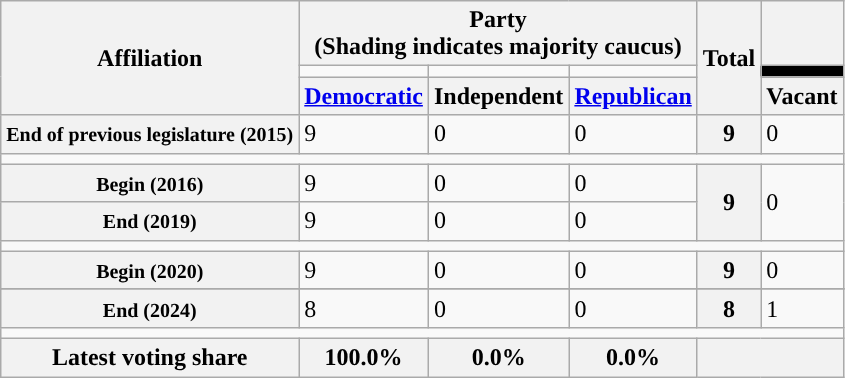<table class="wikitable">
<tr>
<th rowspan="3">Affiliation</th>
<th colspan="3">Party<br>(Shading indicates majority caucus)</th>
<th rowspan="3">Total</th>
<th></th>
</tr>
<tr>
<td colspan=0 style="background-color:"></td>
<td colspan=1 style="background-color:"></td>
<td colspan=1.5 style="background-color:"></td>
<td colspan=3 style="background-color:black"></td>
</tr>
<tr>
<th><a href='#'>Democratic</a></th>
<th>Independent</th>
<th><a href='#'>Republican</a></th>
<th>Vacant</th>
</tr>
<tr>
<th><small>End of previous legislature (2015)</small></th>
<td colspan=0 >9</td>
<td>0</td>
<td>0</td>
<th>9</th>
<td>0</td>
</tr>
<tr>
<td colspan="6"></td>
</tr>
<tr>
<th><small>Begin (2016)</small></th>
<td colspan=0 >9</td>
<td>0</td>
<td>0</td>
<th rowspan="2">9</th>
<td rowspan="2">0</td>
</tr>
<tr>
<th><small>End (2019)</small></th>
<td colspan=0 >9</td>
<td>0</td>
<td>0</td>
</tr>
<tr>
<td colspan="6"></td>
</tr>
<tr>
<th><small>Begin (2020)</small></th>
<td colspan=0 >9</td>
<td>0</td>
<td>0</td>
<th>9</th>
<td>0</td>
</tr>
<tr>
</tr>
<tr>
<th><small>End (2024)</small></th>
<td colspan=0 >8</td>
<td>0</td>
<td>0</td>
<th>8</th>
<td>1</td>
</tr>
<tr>
<td colspan="6"></td>
</tr>
<tr>
<th>Latest voting share</th>
<th colspan=0 >100.0%</th>
<th>0.0%</th>
<th>0.0%</th>
<th colspan="2"></th>
</tr>
</table>
